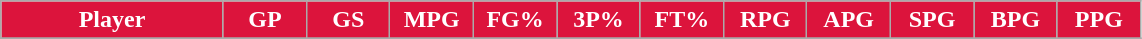<table class="wikitable sortable" style="text-align:center;">
<tr>
<th style="background:#DC143C;color:white;" width="16%">Player</th>
<th style="background:#DC143C;color:white;" width="6%">GP</th>
<th style="background:#DC143C;color:white;" width="6%">GS</th>
<th style="background:#DC143C;color:white;" width="6%">MPG</th>
<th style="background:#DC143C;color:white;" width="6%">FG%</th>
<th style="background:#DC143C;color:white;" width="6%">3P%</th>
<th style="background:#DC143C;color:white;" width="6%">FT%</th>
<th style="background:#DC143C;color:white;" width="6%">RPG</th>
<th style="background:#DC143C;color:white;" width="6%">APG</th>
<th style="background:#DC143C;color:white;" width="6%">SPG</th>
<th style="background:#DC143C;color:white;" width="6%">BPG</th>
<th style="background:#DC143C;color:white;" width="6%">PPG</th>
</tr>
<tr>
</tr>
</table>
